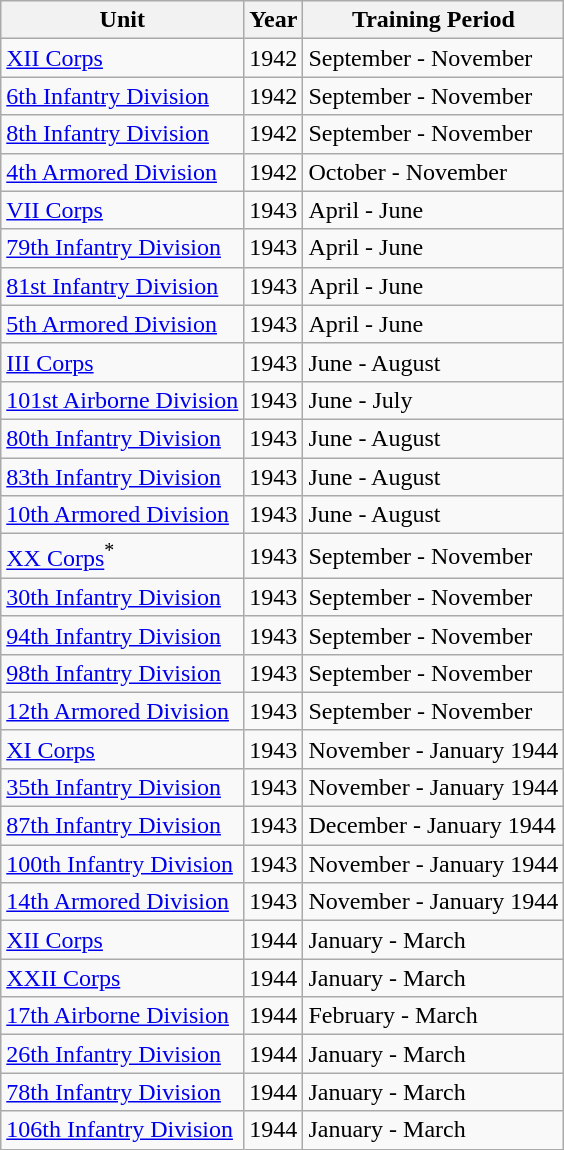<table class="wikitable sortable">
<tr>
<th>Unit</th>
<th>Year</th>
<th>Training Period</th>
</tr>
<tr>
<td> <a href='#'>XII Corps</a></td>
<td>1942</td>
<td>September - November</td>
</tr>
<tr>
<td> <a href='#'>6th Infantry Division</a></td>
<td>1942</td>
<td>September - November</td>
</tr>
<tr>
<td> <a href='#'>8th Infantry Division</a></td>
<td>1942</td>
<td>September - November</td>
</tr>
<tr>
<td> <a href='#'>4th Armored Division</a></td>
<td>1942</td>
<td>October - November</td>
</tr>
<tr>
<td> <a href='#'>VII Corps</a></td>
<td>1943</td>
<td>April - June</td>
</tr>
<tr>
<td> <a href='#'>79th Infantry Division</a></td>
<td>1943</td>
<td>April - June</td>
</tr>
<tr>
<td> <a href='#'>81st Infantry Division</a></td>
<td>1943</td>
<td>April - June</td>
</tr>
<tr>
<td> <a href='#'>5th Armored Division</a></td>
<td>1943</td>
<td>April - June</td>
</tr>
<tr>
<td> <a href='#'>III Corps</a></td>
<td>1943</td>
<td>June - August</td>
</tr>
<tr>
<td> <a href='#'>101st Airborne Division</a></td>
<td>1943</td>
<td>June - July</td>
</tr>
<tr>
<td> <a href='#'>80th Infantry Division</a></td>
<td>1943</td>
<td>June - August</td>
</tr>
<tr>
<td> <a href='#'>83th Infantry Division</a></td>
<td>1943</td>
<td>June - August</td>
</tr>
<tr>
<td> <a href='#'>10th Armored Division</a></td>
<td>1943</td>
<td>June - August</td>
</tr>
<tr>
<td> <a href='#'>XX Corps</a><sup>*</sup></td>
<td>1943</td>
<td>September - November</td>
</tr>
<tr>
<td> <a href='#'>30th Infantry Division</a></td>
<td>1943</td>
<td>September - November</td>
</tr>
<tr>
<td> <a href='#'>94th Infantry Division</a></td>
<td>1943</td>
<td>September - November</td>
</tr>
<tr>
<td> <a href='#'>98th Infantry Division</a></td>
<td>1943</td>
<td>September - November</td>
</tr>
<tr>
<td> <a href='#'>12th Armored Division</a></td>
<td>1943</td>
<td>September - November</td>
</tr>
<tr>
<td> <a href='#'>XI Corps</a></td>
<td>1943</td>
<td>November - January 1944</td>
</tr>
<tr>
<td> <a href='#'>35th Infantry Division</a></td>
<td>1943</td>
<td>November - January 1944</td>
</tr>
<tr>
<td> <a href='#'>87th Infantry Division</a></td>
<td>1943</td>
<td>December - January 1944</td>
</tr>
<tr>
<td> <a href='#'>100th Infantry Division</a></td>
<td>1943</td>
<td>November - January 1944</td>
</tr>
<tr>
<td> <a href='#'>14th Armored Division</a></td>
<td>1943</td>
<td>November - January 1944</td>
</tr>
<tr>
<td> <a href='#'>XII Corps</a></td>
<td>1944</td>
<td>January - March</td>
</tr>
<tr>
<td> <a href='#'>XXII Corps</a></td>
<td>1944</td>
<td>January - March</td>
</tr>
<tr>
<td> <a href='#'>17th Airborne Division</a></td>
<td>1944</td>
<td>February - March</td>
</tr>
<tr>
<td> <a href='#'>26th Infantry Division</a></td>
<td>1944</td>
<td>January - March</td>
</tr>
<tr>
<td> <a href='#'>78th Infantry Division</a></td>
<td>1944</td>
<td>January - March</td>
</tr>
<tr>
<td> <a href='#'>106th Infantry Division</a></td>
<td>1944</td>
<td>January - March</td>
</tr>
</table>
